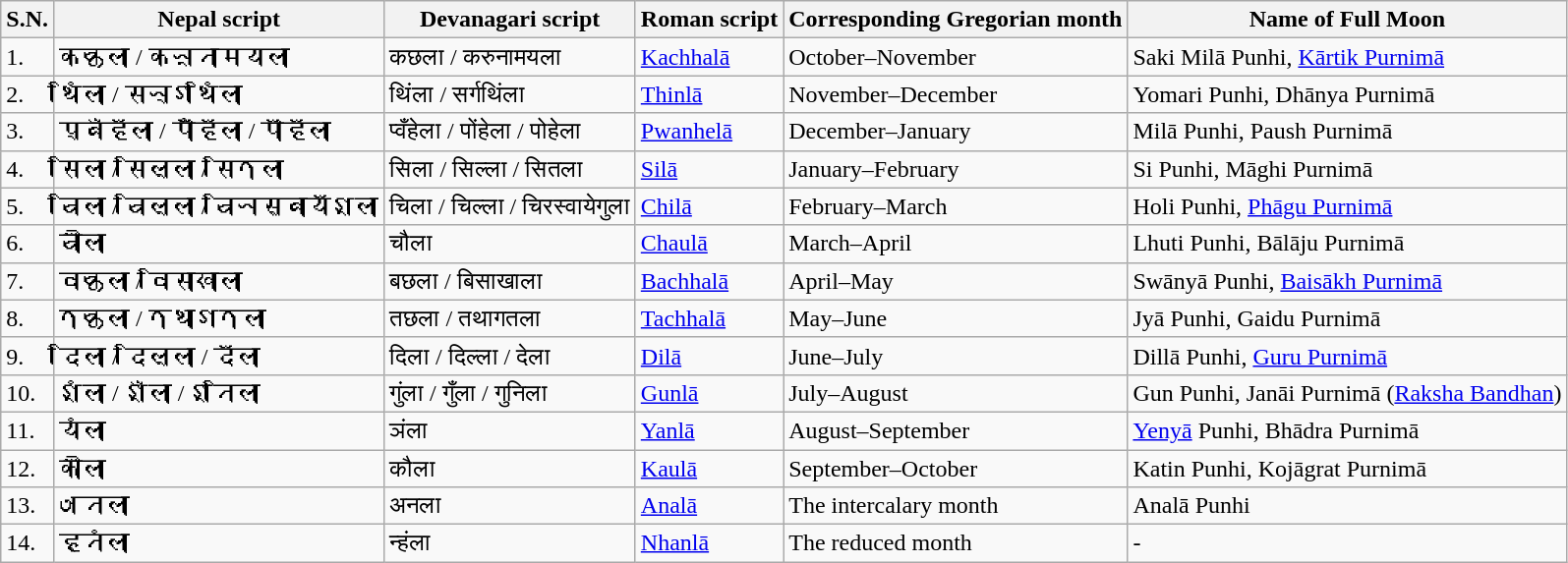<table class="wikitable" align=center>
<tr>
<th>S.N.</th>
<th>Nepal script</th>
<th>Devanagari script</th>
<th>Roman script</th>
<th>Corresponding Gregorian month</th>
<th>Name of Full Moon</th>
</tr>
<tr>
<td>1.</td>
<td>𑐎𑐕𑐮𑐵 / 𑐎𑐬𑐸𑐣𑐵𑐩𑐫𑐮𑐵</td>
<td>कछला / करुनामयला</td>
<td><a href='#'>Kachhalā</a></td>
<td>October–November</td>
<td>Saki Milā Punhi, <a href='#'>Kārtik Purnimā</a></td>
</tr>
<tr>
<td>2.</td>
<td>𑐠𑐶𑑄𑐮𑐵 / 𑐳𑐬𑑂𑐐𑐠𑐶𑑄𑐮𑐵</td>
<td>थिंला / सर्गथिंला</td>
<td><a href='#'>Thinlā</a></td>
<td>November–December</td>
<td>Yomari Punhi, Dhānya Purnimā</td>
</tr>
<tr>
<td>3.</td>
<td>𑐥𑑂𑐰𑑃𑐴𑐾𑐮𑐵 / 𑐥𑑀𑑄𑐴𑐾𑐮𑐵 / 𑐥𑑀𑐴𑐾𑐮𑐵</td>
<td>प्वँहेला / पोंहेला / पोहेला</td>
<td><a href='#'>Pwanhelā</a></td>
<td>December–January</td>
<td>Milā Punhi, Paush Purnimā</td>
</tr>
<tr>
<td>4.</td>
<td>𑐳𑐶𑐮𑐵 / 𑐳𑐶𑐮𑑂𑐮𑐵 / 𑐳𑐶𑐟𑐮𑐵</td>
<td>सिला / सिल्ला / सितला</td>
<td><a href='#'>Silā</a></td>
<td>January–February</td>
<td>Si Punhi, Māghi Purnimā</td>
</tr>
<tr>
<td>5.</td>
<td>𑐔𑐶𑐮𑐵 / 𑐔𑐶𑐮𑑂𑐮𑐵 / 𑐔𑐶𑐬𑐳𑑂𑐰𑐵𑐫𑐾𑐐𑐸𑐮𑐵</td>
<td>चिला / चिल्ला / चिरस्वायेगुला</td>
<td><a href='#'>Chilā</a></td>
<td>February–March</td>
<td>Holi Punhi, <a href='#'>Phāgu Purnimā</a></td>
</tr>
<tr>
<td>6.</td>
<td>𑐔𑑁𑐮𑐵</td>
<td>चौला</td>
<td><a href='#'>Chaulā</a></td>
<td>March–April</td>
<td>Lhuti Punhi, Bālāju Purnimā</td>
</tr>
<tr>
<td>7.</td>
<td>𑐧𑐕𑐮𑐵 / 𑐧𑐶𑐳𑐵𑐏𑐵𑐮𑐵</td>
<td>बछला / बिसाखाला</td>
<td><a href='#'>Bachhalā</a></td>
<td>April–May</td>
<td>Swānyā Punhi, <a href='#'>Baisākh Purnimā</a></td>
</tr>
<tr>
<td>8.</td>
<td>𑐟𑐕𑐮𑐵 / 𑐟𑐠𑐵𑐐𑐟𑐮𑐵</td>
<td>तछला / तथागतला</td>
<td><a href='#'>Tachhalā</a></td>
<td>May–June</td>
<td>Jyā Punhi, Gaidu Purnimā</td>
</tr>
<tr>
<td>9.</td>
<td>𑐡𑐶𑐮𑐵 / 𑐡𑐶𑐮𑑂𑐮𑐵 / 𑐡𑐾𑐮𑐵</td>
<td>दिला / दिल्ला / देला</td>
<td><a href='#'>Dilā</a></td>
<td>June–July</td>
<td>Dillā Punhi, <a href='#'>Guru Purnimā</a></td>
</tr>
<tr>
<td>10.</td>
<td>𑐐𑐸𑑄𑐮𑐵 / 𑐐𑐸𑑃𑐮𑐵 / 𑐐𑐸𑐣𑐶𑐮𑐵</td>
<td>गुंला / गुँला / गुनिला</td>
<td><a href='#'>Gunlā</a></td>
<td>July–August</td>
<td>Gun Punhi, Janāi Purnimā (<a href='#'>Raksha Bandhan</a>)</td>
</tr>
<tr>
<td>11.</td>
<td>𑐫𑑄𑐮𑐵</td>
<td>ञंला</td>
<td><a href='#'>Yanlā</a></td>
<td>August–September</td>
<td><a href='#'>Yenyā</a> Punhi, Bhādra Purnimā</td>
</tr>
<tr>
<td>12.</td>
<td>𑐎𑑁𑐮𑐵</td>
<td>कौला</td>
<td><a href='#'>Kaulā</a></td>
<td>September–October</td>
<td>Katin Punhi, Kojāgrat Purnimā</td>
</tr>
<tr>
<td>13.</td>
<td>𑐀𑐣𑐮𑐵</td>
<td>अनला</td>
<td><a href='#'>Analā</a></td>
<td>The intercalary month</td>
<td>Analā Punhi</td>
</tr>
<tr>
<td>14.</td>
<td>𑐴𑑂𑐣𑑄𑐮𑐵</td>
<td>न्हंला</td>
<td><a href='#'>Nhanlā</a></td>
<td>The reduced month</td>
<td>-</td>
</tr>
</table>
